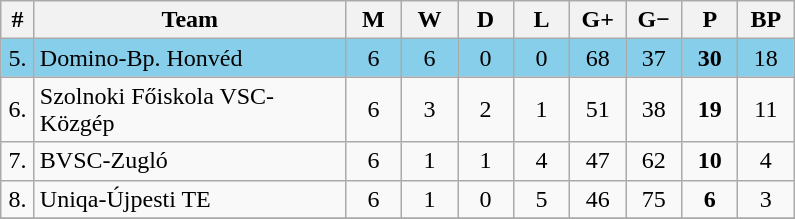<table class="wikitable" style="text-align: center;">
<tr>
<th width="15">#</th>
<th width="200">Team</th>
<th width="30">M</th>
<th width="30">W</th>
<th width="30">D</th>
<th width="30">L</th>
<th width="30">G+</th>
<th width="30">G−</th>
<th width="30">P</th>
<th width="30">BP</th>
</tr>
<tr style="background: #87CEEB;">
<td>5.</td>
<td align="left">Domino-Bp. Honvéd</td>
<td>6</td>
<td>6</td>
<td>0</td>
<td>0</td>
<td>68</td>
<td>37</td>
<td><strong>30</strong></td>
<td>18</td>
</tr>
<tr>
<td>6.</td>
<td align="left">Szolnoki Főiskola VSC-Közgép</td>
<td>6</td>
<td>3</td>
<td>2</td>
<td>1</td>
<td>51</td>
<td>38</td>
<td><strong>19</strong></td>
<td>11</td>
</tr>
<tr>
<td>7.</td>
<td align="left">BVSC-Zugló</td>
<td>6</td>
<td>1</td>
<td>1</td>
<td>4</td>
<td>47</td>
<td>62</td>
<td><strong>10</strong></td>
<td>4</td>
</tr>
<tr>
<td>8.</td>
<td align="left">Uniqa-Újpesti TE</td>
<td>6</td>
<td>1</td>
<td>0</td>
<td>5</td>
<td>46</td>
<td>75</td>
<td><strong>6</strong></td>
<td>3</td>
</tr>
<tr>
</tr>
</table>
